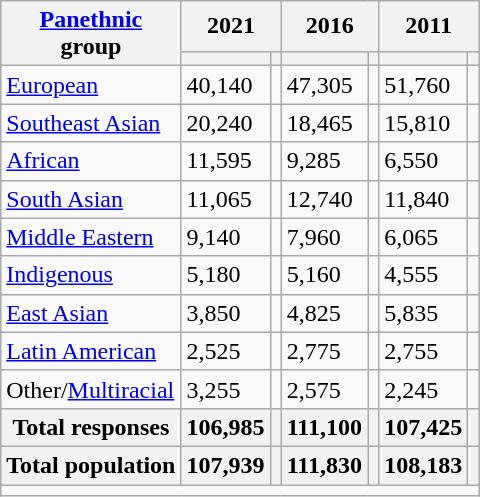<table class="wikitable collapsible sortable">
<tr>
<th rowspan="2"><a href='#'>Panethnic</a><br>group</th>
<th colspan="2">2021</th>
<th colspan="2">2016</th>
<th colspan="2">2011</th>
</tr>
<tr>
<th><a href='#'></a></th>
<th></th>
<th></th>
<th></th>
<th></th>
<th></th>
</tr>
<tr>
<td><a href='#'>European</a></td>
<td>40,140</td>
<td></td>
<td>47,305</td>
<td></td>
<td>51,760</td>
<td></td>
</tr>
<tr>
<td><a href='#'>Southeast Asian</a></td>
<td>20,240</td>
<td></td>
<td>18,465</td>
<td></td>
<td>15,810</td>
<td></td>
</tr>
<tr>
<td><a href='#'>African</a></td>
<td>11,595</td>
<td></td>
<td>9,285</td>
<td></td>
<td>6,550</td>
<td></td>
</tr>
<tr>
<td><a href='#'>South Asian</a></td>
<td>11,065</td>
<td></td>
<td>12,740</td>
<td></td>
<td>11,840</td>
<td></td>
</tr>
<tr>
<td><a href='#'>Middle Eastern</a></td>
<td>9,140</td>
<td></td>
<td>7,960</td>
<td></td>
<td>6,065</td>
<td></td>
</tr>
<tr>
<td><a href='#'>Indigenous</a></td>
<td>5,180</td>
<td></td>
<td>5,160</td>
<td></td>
<td>4,555</td>
<td></td>
</tr>
<tr>
<td><a href='#'>East Asian</a></td>
<td>3,850</td>
<td></td>
<td>4,825</td>
<td></td>
<td>5,835</td>
<td></td>
</tr>
<tr>
<td><a href='#'>Latin American</a></td>
<td>2,525</td>
<td></td>
<td>2,775</td>
<td></td>
<td>2,755</td>
<td></td>
</tr>
<tr>
<td>Other/<a href='#'>Multiracial</a></td>
<td>3,255</td>
<td></td>
<td>2,575</td>
<td></td>
<td>2,245</td>
<td></td>
</tr>
<tr>
<th>Total responses</th>
<th>106,985</th>
<th></th>
<th>111,100</th>
<th></th>
<th>107,425</th>
<th></th>
</tr>
<tr>
<th>Total population</th>
<th>107,939</th>
<th></th>
<th>111,830</th>
<th></th>
<th>108,183</th>
<th></th>
</tr>
<tr class="sortbottom">
<td colspan="15"></td>
</tr>
</table>
